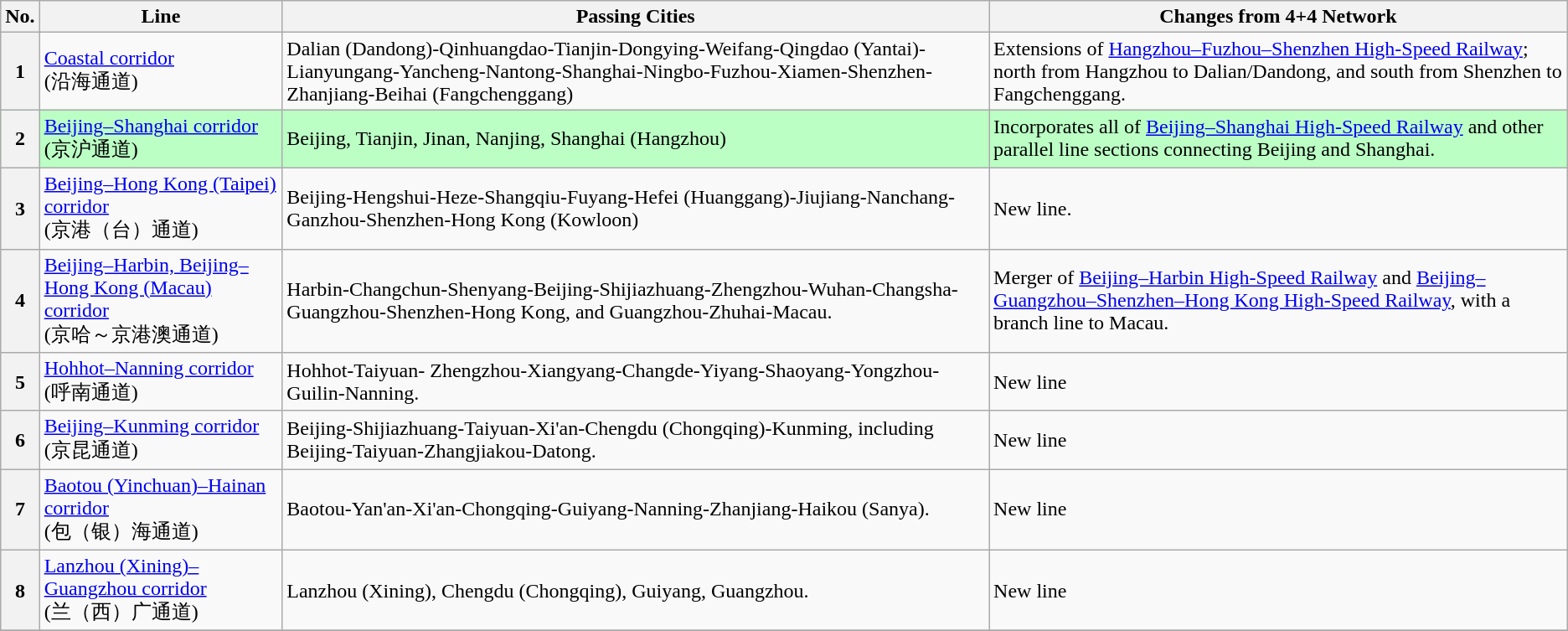<table class="wikitable collapsible">
<tr>
<th>No.</th>
<th>Line</th>
<th>Passing Cities</th>
<th>Changes from 4+4 Network</th>
</tr>
<tr>
<th>1</th>
<td><a href='#'>Coastal corridor</a> <br>(沿海通道)</td>
<td>Dalian (Dandong)-Qinhuangdao-Tianjin-Dongying-Weifang-Qingdao (Yantai)-Lianyungang-Yancheng-Nantong-Shanghai-Ningbo-Fuzhou-Xiamen-Shenzhen-Zhanjiang-Beihai (Fangchenggang)</td>
<td>Extensions of <a href='#'>Hangzhou–Fuzhou–Shenzhen High-Speed Railway</a>; north from Hangzhou to Dalian/Dandong, and south from Shenzhen to Fangchenggang.</td>
</tr>
<tr style="background:#bcffc5;">
<th>2</th>
<td><a href='#'>Beijing–Shanghai corridor</a><br>(京沪通道)</td>
<td>Beijing, Tianjin, Jinan, Nanjing, Shanghai (Hangzhou)</td>
<td>Incorporates all of <a href='#'>Beijing–Shanghai High-Speed Railway</a> and other parallel line sections connecting Beijing and Shanghai.</td>
</tr>
<tr>
<th>3</th>
<td><a href='#'>Beijing–Hong Kong (Taipei) corridor</a><br>(京港（台）通道)</td>
<td>Beijing-Hengshui-Heze-Shangqiu-Fuyang-Hefei (Huanggang)-Jiujiang-Nanchang-Ganzhou-Shenzhen-Hong Kong (Kowloon)</td>
<td>New line.</td>
</tr>
<tr>
<th>4</th>
<td><a href='#'>Beijing–Harbin, Beijing–Hong Kong (Macau) corridor</a><br>(京哈～京港澳通道)</td>
<td>Harbin-Changchun-Shenyang-Beijing-Shijiazhuang-Zhengzhou-Wuhan-Changsha-Guangzhou-Shenzhen-Hong Kong, and Guangzhou-Zhuhai-Macau.</td>
<td>Merger of <a href='#'>Beijing–Harbin High-Speed Railway</a> and <a href='#'>Beijing–Guangzhou–Shenzhen–Hong Kong High-Speed Railway</a>, with a branch line to Macau.</td>
</tr>
<tr>
<th>5</th>
<td><a href='#'>Hohhot–Nanning corridor</a><br>(呼南通道)</td>
<td>Hohhot-Taiyuan- Zhengzhou-Xiangyang-Changde-Yiyang-Shaoyang-Yongzhou-Guilin-Nanning.</td>
<td>New line</td>
</tr>
<tr>
<th>6</th>
<td><a href='#'>Beijing–Kunming corridor</a><br>(京昆通道)</td>
<td>Beijing-Shijiazhuang-Taiyuan-Xi'an-Chengdu (Chongqing)-Kunming, including Beijing-Taiyuan-Zhangjiakou-Datong.</td>
<td>New line</td>
</tr>
<tr>
<th>7</th>
<td><a href='#'>Baotou (Yinchuan)–Hainan corridor</a><br>(包（银）海通道)</td>
<td>Baotou-Yan'an-Xi'an-Chongqing-Guiyang-Nanning-Zhanjiang-Haikou (Sanya).</td>
<td>New line</td>
</tr>
<tr>
<th>8</th>
<td><a href='#'>Lanzhou (Xining)–Guangzhou corridor</a><br>(兰（西）广通道)</td>
<td>Lanzhou (Xining), Chengdu (Chongqing), Guiyang, Guangzhou.</td>
<td>New line</td>
</tr>
<tr>
</tr>
</table>
